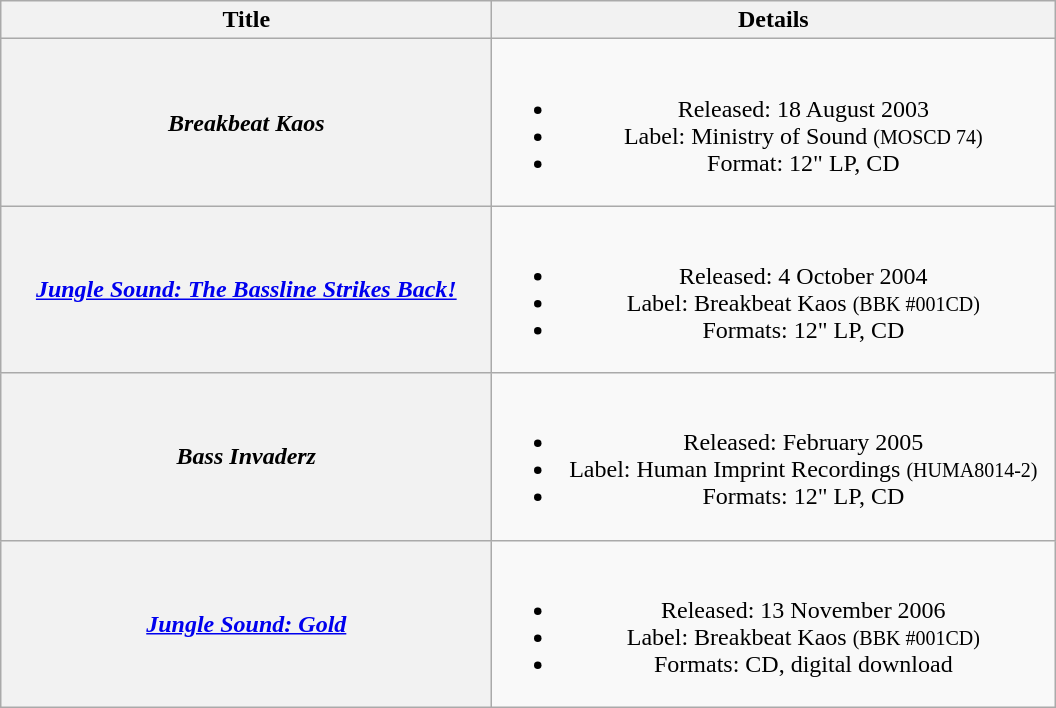<table class="wikitable plainrowheaders" style="text-align:center;">
<tr>
<th scope="col" style="width:20em;">Title</th>
<th scope="col" style="width:23em;">Details</th>
</tr>
<tr>
<th scope="row"><em>Breakbeat Kaos</em></th>
<td><br><ul><li>Released: 18 August 2003</li><li>Label: Ministry of Sound <small>(MOSCD 74)</small></li><li>Format: 12" LP, CD</li></ul></td>
</tr>
<tr>
<th scope="row"><em><a href='#'>Jungle Sound: The Bassline Strikes Back!</a></em></th>
<td><br><ul><li>Released: 4 October 2004</li><li>Label: Breakbeat Kaos <small>(BBK #001CD)</small></li><li>Formats: 12" LP, CD</li></ul></td>
</tr>
<tr>
<th scope="row"><em>Bass Invaderz</em></th>
<td><br><ul><li>Released: February 2005</li><li>Label: Human Imprint Recordings <small>(HUMA8014-2)</small></li><li>Formats: 12" LP, CD</li></ul></td>
</tr>
<tr>
<th scope="row"><em><a href='#'>Jungle Sound: Gold</a></em></th>
<td><br><ul><li>Released: 13 November 2006</li><li>Label: Breakbeat Kaos <small>(BBK #001CD)</small></li><li>Formats: CD, digital download</li></ul></td>
</tr>
</table>
